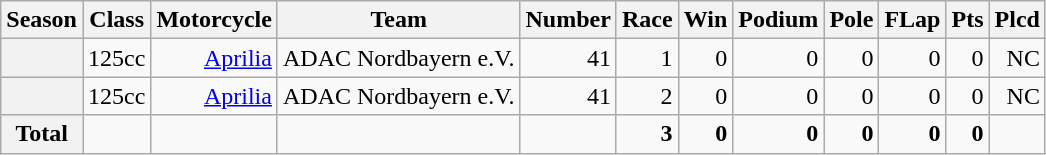<table class="wikitable">
<tr>
<th>Season</th>
<th>Class</th>
<th>Motorcycle</th>
<th>Team</th>
<th>Number</th>
<th>Race</th>
<th>Win</th>
<th>Podium</th>
<th>Pole</th>
<th>FLap</th>
<th>Pts</th>
<th>Plcd</th>
</tr>
<tr align="right">
<th></th>
<td>125cc</td>
<td><a href='#'>Aprilia</a></td>
<td>ADAC Nordbayern e.V.</td>
<td>41</td>
<td>1</td>
<td>0</td>
<td>0</td>
<td>0</td>
<td>0</td>
<td>0</td>
<td>NC</td>
</tr>
<tr align="right">
<th></th>
<td>125cc</td>
<td><a href='#'>Aprilia</a></td>
<td>ADAC Nordbayern e.V.</td>
<td>41</td>
<td>2</td>
<td>0</td>
<td>0</td>
<td>0</td>
<td>0</td>
<td>0</td>
<td>NC</td>
</tr>
<tr align="right">
<th>Total</th>
<td></td>
<td></td>
<td></td>
<td></td>
<td><strong>3</strong></td>
<td><strong>0</strong></td>
<td><strong>0</strong></td>
<td><strong>0</strong></td>
<td><strong>0</strong></td>
<td><strong>0</strong></td>
<td></td>
</tr>
</table>
